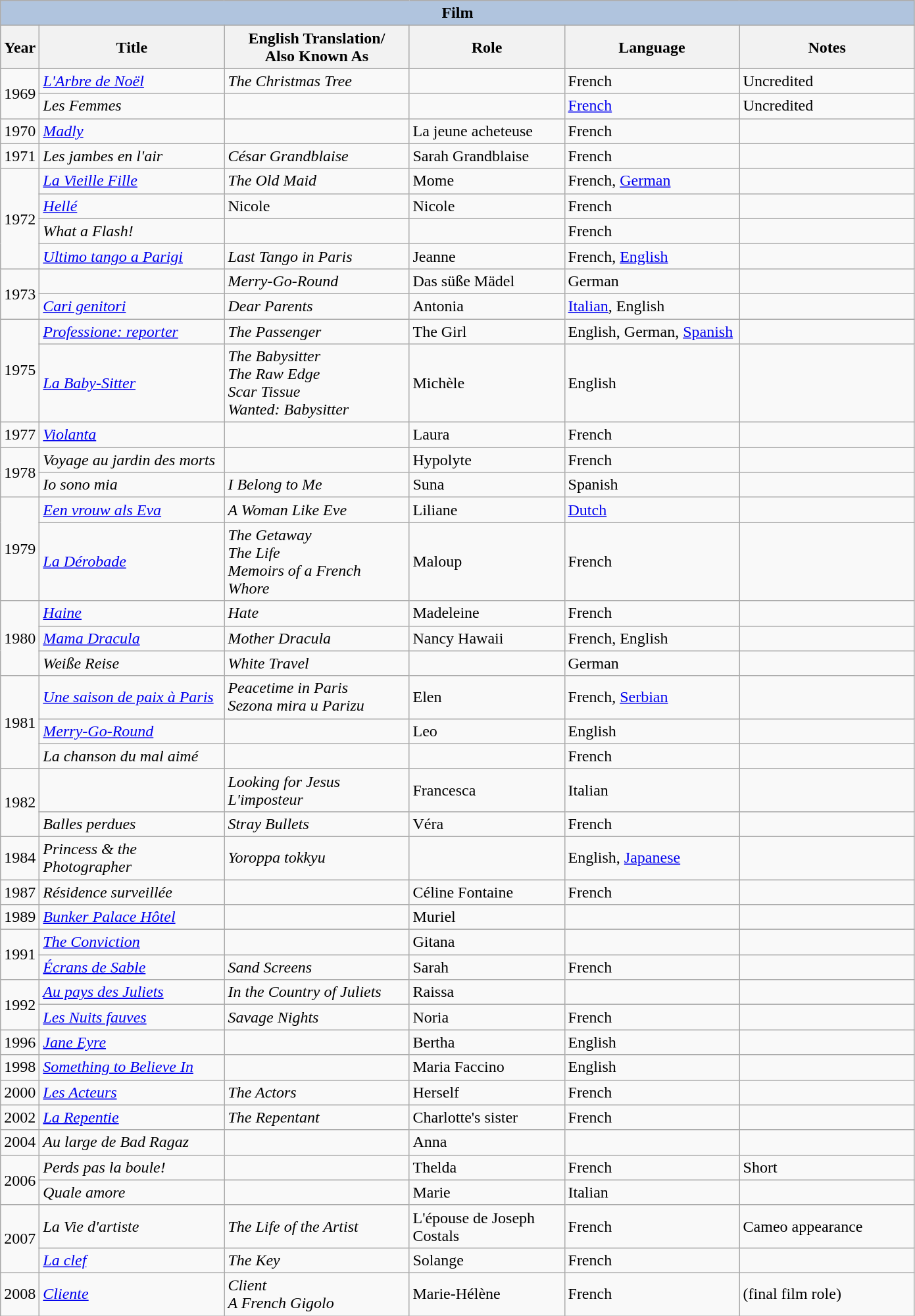<table class="wikitable">
<tr style="background:#ccc; text-align:center;">
<th colspan="6" style="background: LightSteelBlue;">Film</th>
</tr>
<tr style="background:#ccc; text-align:center;">
<th style="text-align:center;">Year</th>
<th style="width:180px;">Title</th>
<th style="width:180px;">English Translation/<br>Also Known As</th>
<th style="width:150px;">Role</th>
<th style="width:170px;">Language</th>
<th style="width:170px;">Notes</th>
</tr>
<tr>
<td rowspan=2>1969</td>
<td><em><a href='#'>L'Arbre de Noël</a></em></td>
<td><em>The Christmas Tree</em></td>
<td></td>
<td>French</td>
<td>Uncredited</td>
</tr>
<tr>
<td><em>Les Femmes</em></td>
<td></td>
<td></td>
<td><a href='#'>French</a></td>
<td>Uncredited</td>
</tr>
<tr>
<td>1970</td>
<td><em><a href='#'>Madly</a></em></td>
<td></td>
<td>La jeune acheteuse</td>
<td>French</td>
<td></td>
</tr>
<tr>
<td>1971</td>
<td><em>Les jambes en l'air</em></td>
<td><em>César Grandblaise</em></td>
<td>Sarah Grandblaise</td>
<td>French</td>
<td></td>
</tr>
<tr>
<td rowspan=4>1972</td>
<td><em><a href='#'>La Vieille Fille</a></em></td>
<td><em>The Old Maid</em></td>
<td>Mome</td>
<td>French, <a href='#'>German</a></td>
<td></td>
</tr>
<tr>
<td><em><a href='#'>Hellé</a></em></td>
<td>Nicole</td>
<td>Nicole</td>
<td>French</td>
<td></td>
</tr>
<tr>
<td><em>What a Flash!</em></td>
<td></td>
<td></td>
<td>French</td>
<td></td>
</tr>
<tr>
<td><em><a href='#'>Ultimo tango a Parigi</a></em></td>
<td><em>Last Tango in Paris</em></td>
<td>Jeanne</td>
<td>French, <a href='#'>English</a></td>
<td></td>
</tr>
<tr>
<td rowspan=2>1973</td>
<td><em></em></td>
<td><em>Merry-Go-Round</em></td>
<td>Das süße Mädel</td>
<td>German</td>
<td></td>
</tr>
<tr>
<td><em><a href='#'>Cari genitori</a></em></td>
<td><em>Dear Parents</em></td>
<td>Antonia</td>
<td><a href='#'>Italian</a>, English</td>
<td></td>
</tr>
<tr>
<td rowspan=2>1975</td>
<td><em><a href='#'>Professione: reporter</a></em></td>
<td><em>The Passenger</em></td>
<td>The Girl</td>
<td>English, German, <a href='#'>Spanish</a></td>
<td></td>
</tr>
<tr>
<td><em><a href='#'>La Baby-Sitter</a></em></td>
<td><em>The Babysitter</em> <br> <em>The Raw Edge</em> <br> <em>Scar Tissue</em> <br> <em>Wanted: Babysitter</em></td>
<td>Michèle</td>
<td>English</td>
<td></td>
</tr>
<tr>
<td>1977</td>
<td><em><a href='#'>Violanta</a></em></td>
<td></td>
<td>Laura</td>
<td>French</td>
<td></td>
</tr>
<tr>
<td rowspan=2>1978</td>
<td><em>Voyage au jardin des morts</em></td>
<td></td>
<td>Hypolyte</td>
<td>French</td>
<td></td>
</tr>
<tr>
<td><em>Io sono mia</em></td>
<td><em>I Belong to Me</em></td>
<td>Suna</td>
<td>Spanish</td>
<td></td>
</tr>
<tr>
<td rowspan=2>1979</td>
<td><em><a href='#'>Een vrouw als Eva</a></em></td>
<td><em>A Woman Like Eve</em></td>
<td>Liliane</td>
<td><a href='#'>Dutch</a></td>
<td></td>
</tr>
<tr>
<td><em><a href='#'>La Dérobade</a></em></td>
<td><em>The Getaway</em> <br> <em>The Life</em> <br> <em>Memoirs of a French Whore</em></td>
<td>Maloup</td>
<td>French</td>
<td></td>
</tr>
<tr>
<td rowspan=3>1980</td>
<td><em><a href='#'>Haine</a></em></td>
<td><em>Hate</em></td>
<td>Madeleine</td>
<td>French</td>
<td></td>
</tr>
<tr>
<td><em><a href='#'>Mama Dracula</a></em></td>
<td><em>Mother Dracula</em></td>
<td>Nancy Hawaii</td>
<td>French, English</td>
<td></td>
</tr>
<tr>
<td><em>Weiße Reise</em></td>
<td><em>White Travel</em></td>
<td></td>
<td>German</td>
<td></td>
</tr>
<tr>
<td rowspan=3>1981</td>
<td><em><a href='#'>Une saison de paix à Paris</a></em></td>
<td><em>Peacetime in Paris</em> <br> <em>Sezona mira u Parizu</em></td>
<td>Elen</td>
<td>French, <a href='#'>Serbian</a></td>
<td></td>
</tr>
<tr>
<td><em><a href='#'>Merry-Go-Round</a></em></td>
<td></td>
<td>Leo</td>
<td>English</td>
<td></td>
</tr>
<tr>
<td><em>La chanson du mal aimé</em></td>
<td></td>
<td></td>
<td>French</td>
<td></td>
</tr>
<tr>
<td rowspan=2>1982</td>
<td><em></em></td>
<td><em>Looking for Jesus</em> <br> <em>L'imposteur</em></td>
<td>Francesca</td>
<td>Italian</td>
<td></td>
</tr>
<tr>
<td><em>Balles perdues</em></td>
<td><em>Stray Bullets</em></td>
<td>Véra</td>
<td>French</td>
<td></td>
</tr>
<tr>
<td>1984</td>
<td><em>Princess & the Photographer</em></td>
<td><em>Yoroppa tokkyu</em></td>
<td></td>
<td>English, <a href='#'>Japanese</a></td>
<td></td>
</tr>
<tr>
<td>1987</td>
<td><em>Résidence surveillée</em></td>
<td></td>
<td>Céline Fontaine</td>
<td>French</td>
<td></td>
</tr>
<tr>
<td>1989</td>
<td><em><a href='#'>Bunker Palace Hôtel</a></em></td>
<td></td>
<td>Muriel</td>
<td></td>
<td></td>
</tr>
<tr>
<td rowspan=2>1991</td>
<td><em><a href='#'>The Conviction</a></em></td>
<td></td>
<td>Gitana</td>
<td></td>
<td></td>
</tr>
<tr>
<td><em><a href='#'>Écrans de Sable</a></em></td>
<td><em>Sand Screens</em></td>
<td>Sarah</td>
<td>French</td>
<td></td>
</tr>
<tr>
<td rowspan=2>1992</td>
<td><em><a href='#'>Au pays des Juliets</a></em></td>
<td><em>In the Country of Juliets</em></td>
<td>Raissa</td>
<td></td>
<td></td>
</tr>
<tr>
<td><em><a href='#'>Les Nuits fauves</a></em></td>
<td><em>Savage Nights</em></td>
<td>Noria</td>
<td>French</td>
<td></td>
</tr>
<tr>
<td>1996</td>
<td><em><a href='#'>Jane Eyre</a></em></td>
<td></td>
<td>Bertha</td>
<td>English</td>
<td></td>
</tr>
<tr>
<td>1998</td>
<td><em><a href='#'>Something to Believe In</a></em></td>
<td></td>
<td>Maria Faccino</td>
<td>English</td>
<td></td>
</tr>
<tr>
<td>2000</td>
<td><em><a href='#'>Les Acteurs</a></em></td>
<td><em>The Actors</em></td>
<td>Herself</td>
<td>French</td>
<td></td>
</tr>
<tr>
<td>2002</td>
<td><em><a href='#'>La Repentie</a></em></td>
<td><em>The Repentant</em></td>
<td>Charlotte's sister</td>
<td>French</td>
<td></td>
</tr>
<tr>
<td>2004</td>
<td><em>Au large de Bad Ragaz</em></td>
<td></td>
<td>Anna</td>
<td></td>
<td></td>
</tr>
<tr>
<td rowspan=2>2006</td>
<td><em>Perds pas la boule!</em></td>
<td></td>
<td>Thelda</td>
<td>French</td>
<td>Short</td>
</tr>
<tr>
<td><em>Quale amore</em></td>
<td></td>
<td>Marie</td>
<td>Italian</td>
<td></td>
</tr>
<tr>
<td rowspan=2>2007</td>
<td><em>La Vie d'artiste</em></td>
<td><em>The Life of the Artist</em></td>
<td>L'épouse de Joseph Costals</td>
<td>French</td>
<td>Cameo appearance</td>
</tr>
<tr>
<td><em><a href='#'>La clef</a></em></td>
<td><em>The Key</em></td>
<td>Solange</td>
<td>French</td>
<td></td>
</tr>
<tr>
<td>2008</td>
<td><em><a href='#'>Cliente</a></em></td>
<td><em>Client</em> <br> <em>A French Gigolo</em></td>
<td>Marie-Hélène</td>
<td>French</td>
<td>(final film role)</td>
</tr>
</table>
